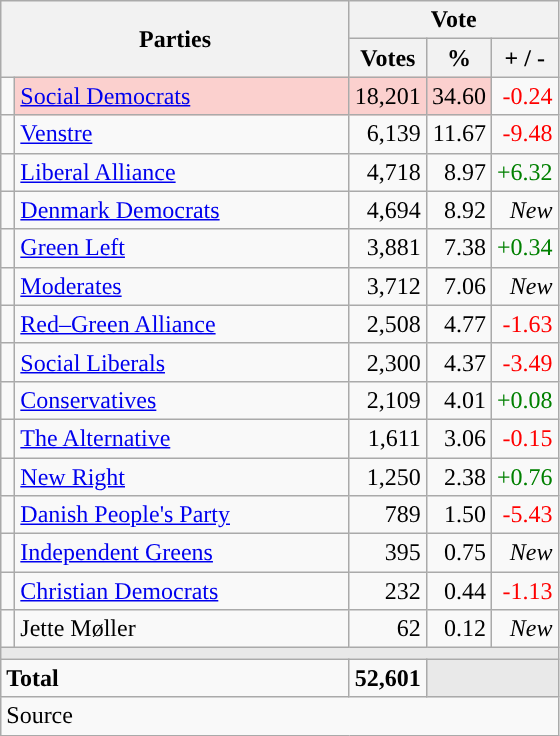<table class="wikitable" style="text-align:right;">
<tr>
<th style="text-align:centre;" rowspan="2" colspan="2" width="225">Parties</th>
<th colspan="3">Vote</th>
</tr>
<tr>
<th width="15">Votes</th>
<th width="15">%</th>
<th width="15">+ / -</th>
</tr>
<tr>
<td width="2" style="color:inherit;background:"></td>
<td bgcolor=#fbd0ce  align="left"><a href='#'>Social Democrats</a></td>
<td bgcolor=#fbd0ce>18,201</td>
<td bgcolor=#fbd0ce>34.60</td>
<td style=color:red;>-0.24</td>
</tr>
<tr>
<td width="2" style="color:inherit;background:"></td>
<td align="left"><a href='#'>Venstre</a></td>
<td>6,139</td>
<td>11.67</td>
<td style=color:red;>-9.48</td>
</tr>
<tr>
<td width="2" style="color:inherit;background:"></td>
<td align="left"><a href='#'>Liberal Alliance</a></td>
<td>4,718</td>
<td>8.97</td>
<td style=color:green;>+6.32</td>
</tr>
<tr>
<td width="2" style="color:inherit;background:"></td>
<td align="left"><a href='#'>Denmark Democrats</a></td>
<td>4,694</td>
<td>8.92</td>
<td><em>New</em></td>
</tr>
<tr>
<td width="2" style="color:inherit;background:"></td>
<td align="left"><a href='#'>Green Left</a></td>
<td>3,881</td>
<td>7.38</td>
<td style=color:green;>+0.34</td>
</tr>
<tr>
<td width="2" style="color:inherit;background:"></td>
<td align="left"><a href='#'>Moderates</a></td>
<td>3,712</td>
<td>7.06</td>
<td><em>New</em></td>
</tr>
<tr>
<td width="2" style="color:inherit;background:"></td>
<td align="left"><a href='#'>Red–Green Alliance</a></td>
<td>2,508</td>
<td>4.77</td>
<td style=color:red;>-1.63</td>
</tr>
<tr>
<td width="2" style="color:inherit;background:"></td>
<td align="left"><a href='#'>Social Liberals</a></td>
<td>2,300</td>
<td>4.37</td>
<td style=color:red;>-3.49</td>
</tr>
<tr>
<td width="2" style="color:inherit;background:"></td>
<td align="left"><a href='#'>Conservatives</a></td>
<td>2,109</td>
<td>4.01</td>
<td style=color:green;>+0.08</td>
</tr>
<tr>
<td width="2" style="color:inherit;background:"></td>
<td align="left"><a href='#'>The Alternative</a></td>
<td>1,611</td>
<td>3.06</td>
<td style=color:red;>-0.15</td>
</tr>
<tr>
<td width="2" style="color:inherit;background:"></td>
<td align="left"><a href='#'>New Right</a></td>
<td>1,250</td>
<td>2.38</td>
<td style=color:green;>+0.76</td>
</tr>
<tr>
<td width="2" style="color:inherit;background:"></td>
<td align="left"><a href='#'>Danish People's Party</a></td>
<td>789</td>
<td>1.50</td>
<td style=color:red;>-5.43</td>
</tr>
<tr>
<td width="2" style="color:inherit;background:"></td>
<td align="left"><a href='#'>Independent Greens</a></td>
<td>395</td>
<td>0.75</td>
<td><em>New</em></td>
</tr>
<tr>
<td width="2" style="color:inherit;background:"></td>
<td align="left"><a href='#'>Christian Democrats</a></td>
<td>232</td>
<td>0.44</td>
<td style=color:red;>-1.13</td>
</tr>
<tr>
<td width="2" style="color:inherit;background:"></td>
<td align="left">Jette Møller</td>
<td>62</td>
<td>0.12</td>
<td><em>New</em></td>
</tr>
<tr>
<td colspan="7" bgcolor="#E9E9E9"></td>
</tr>
<tr>
<td align="left" colspan="2"><strong>Total</strong></td>
<td><strong>52,601</strong></td>
<td bgcolor="#E9E9E9" colspan="2"></td>
</tr>
<tr>
<td align="left" colspan="6">Source</td>
</tr>
</table>
